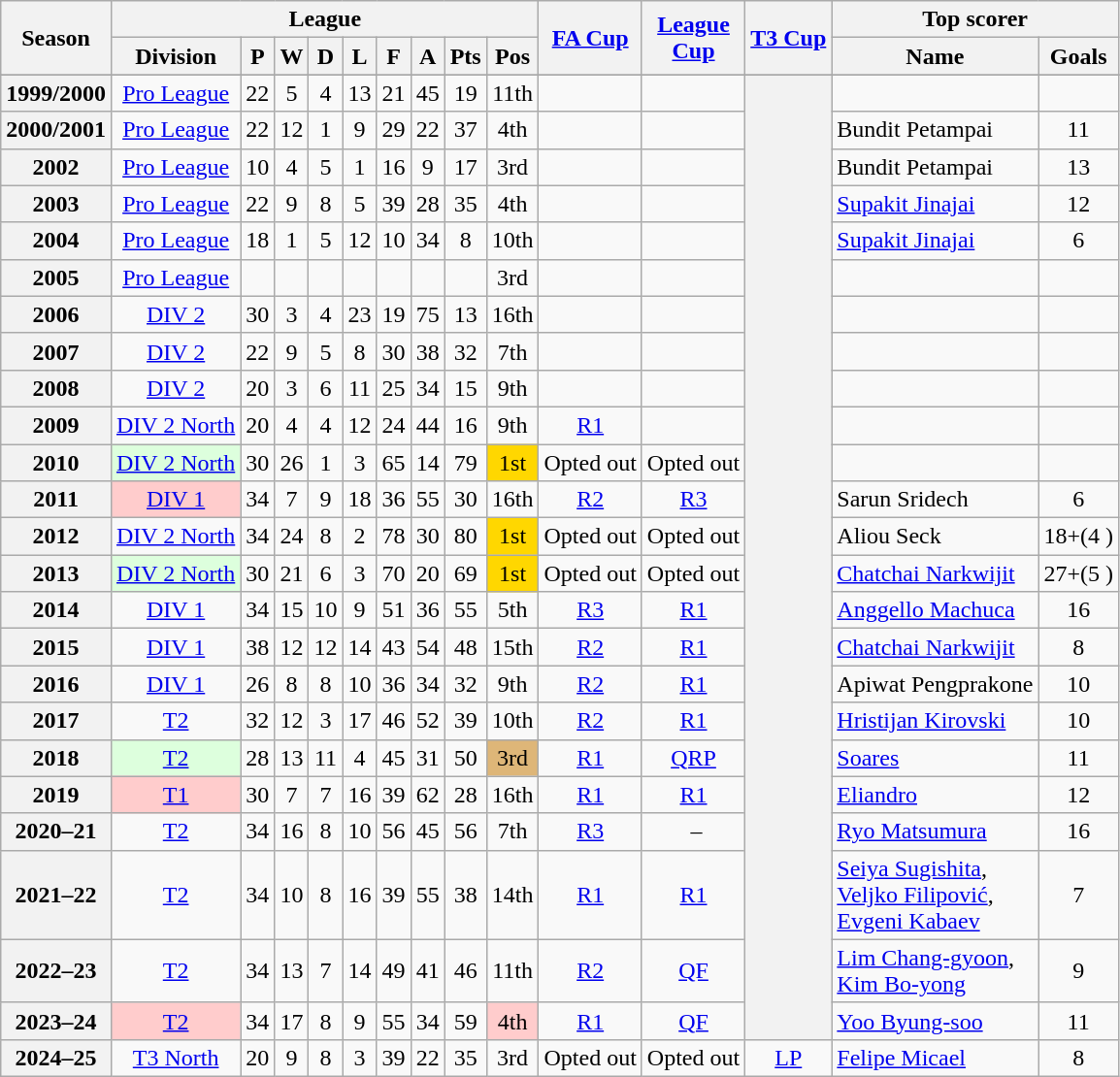<table class="wikitable" style="text-align: center">
<tr>
<th rowspan=2>Season</th>
<th colspan=9>League</th>
<th rowspan=2><a href='#'>FA Cup</a></th>
<th rowspan=2><a href='#'>League<br>Cup</a></th>
<th rowspan=2><a href='#'>T3 Cup</a></th>
<th colspan=2>Top scorer</th>
</tr>
<tr>
<th>Division</th>
<th>P</th>
<th>W</th>
<th>D</th>
<th>L</th>
<th>F</th>
<th>A</th>
<th>Pts</th>
<th>Pos</th>
<th>Name</th>
<th>Goals</th>
</tr>
<tr>
</tr>
<tr>
<th>1999/2000</th>
<td><a href='#'>Pro League</a></td>
<td>22</td>
<td>5</td>
<td>4</td>
<td>13</td>
<td>21</td>
<td>45</td>
<td>19</td>
<td>11th</td>
<td></td>
<td></td>
<th rowspan="24"></th>
<td></td>
<td></td>
</tr>
<tr>
<th>2000/2001</th>
<td><a href='#'>Pro League</a></td>
<td>22</td>
<td>12</td>
<td>1</td>
<td>9</td>
<td>29</td>
<td>22</td>
<td>37</td>
<td>4th</td>
<td></td>
<td></td>
<td align="left"> Bundit Petampai</td>
<td>11</td>
</tr>
<tr>
<th>2002</th>
<td><a href='#'>Pro League</a></td>
<td>10</td>
<td>4</td>
<td>5</td>
<td>1</td>
<td>16</td>
<td>9</td>
<td>17</td>
<td>3rd</td>
<td></td>
<td></td>
<td align="left"> Bundit Petampai</td>
<td>13</td>
</tr>
<tr>
<th>2003</th>
<td><a href='#'>Pro League</a></td>
<td>22</td>
<td>9</td>
<td>8</td>
<td>5</td>
<td>39</td>
<td>28</td>
<td>35</td>
<td>4th</td>
<td></td>
<td></td>
<td align="left"> <a href='#'>Supakit Jinajai</a></td>
<td>12</td>
</tr>
<tr>
<th>2004</th>
<td><a href='#'>Pro League</a></td>
<td>18</td>
<td>1</td>
<td>5</td>
<td>12</td>
<td>10</td>
<td>34</td>
<td>8</td>
<td>10th</td>
<td></td>
<td></td>
<td align="left"> <a href='#'>Supakit Jinajai</a></td>
<td>6</td>
</tr>
<tr>
<th>2005</th>
<td><a href='#'>Pro League</a></td>
<td></td>
<td></td>
<td></td>
<td></td>
<td></td>
<td></td>
<td></td>
<td>3rd</td>
<td></td>
<td></td>
<td></td>
<td></td>
</tr>
<tr>
<th>2006</th>
<td><a href='#'>DIV 2</a></td>
<td>30</td>
<td>3</td>
<td>4</td>
<td>23</td>
<td>19</td>
<td>75</td>
<td>13</td>
<td>16th</td>
<td></td>
<td></td>
<td></td>
<td></td>
</tr>
<tr>
<th>2007</th>
<td><a href='#'>DIV 2</a></td>
<td>22</td>
<td>9</td>
<td>5</td>
<td>8</td>
<td>30</td>
<td>38</td>
<td>32</td>
<td>7th</td>
<td></td>
<td></td>
<td></td>
<td></td>
</tr>
<tr>
<th>2008</th>
<td><a href='#'>DIV 2</a></td>
<td>20</td>
<td>3</td>
<td>6</td>
<td>11</td>
<td>25</td>
<td>34</td>
<td>15</td>
<td>9th</td>
<td></td>
<td></td>
<td></td>
<td></td>
</tr>
<tr>
<th>2009</th>
<td><a href='#'>DIV 2 North</a></td>
<td>20</td>
<td>4</td>
<td>4</td>
<td>12</td>
<td>24</td>
<td>44</td>
<td>16</td>
<td>9th</td>
<td><a href='#'>R1</a></td>
<td></td>
<td></td>
<td></td>
</tr>
<tr>
<th>2010</th>
<td bgcolor="#DDFFDD"><a href='#'>DIV 2 North</a></td>
<td>30</td>
<td>26</td>
<td>1</td>
<td>3</td>
<td>65</td>
<td>14</td>
<td>79</td>
<td bgcolor=gold>1st</td>
<td>Opted out</td>
<td>Opted out</td>
<td></td>
<td></td>
</tr>
<tr>
<th>2011</th>
<td bgcolor="#FFCCCC"><a href='#'>DIV 1</a></td>
<td>34</td>
<td>7</td>
<td>9</td>
<td>18</td>
<td>36</td>
<td>55</td>
<td>30</td>
<td>16th</td>
<td><a href='#'>R2</a></td>
<td><a href='#'>R3</a></td>
<td align="left"> Sarun Sridech</td>
<td>6</td>
</tr>
<tr>
<th>2012</th>
<td><a href='#'>DIV 2 North</a></td>
<td>34</td>
<td>24</td>
<td>8</td>
<td>2</td>
<td>78</td>
<td>30</td>
<td>80</td>
<td bgcolor=gold>1st</td>
<td>Opted out</td>
<td>Opted out</td>
<td align="left"> Aliou Seck</td>
<td>18+(4 )</td>
</tr>
<tr>
<th>2013</th>
<td bgcolor="#DDFFDD"><a href='#'>DIV 2 North</a></td>
<td>30</td>
<td>21</td>
<td>6</td>
<td>3</td>
<td>70</td>
<td>20</td>
<td>69</td>
<td bgcolor=gold>1st</td>
<td>Opted out</td>
<td>Opted out</td>
<td align="left"> <a href='#'>Chatchai Narkwijit</a></td>
<td>27+(5 )</td>
</tr>
<tr>
<th>2014</th>
<td><a href='#'>DIV 1</a></td>
<td>34</td>
<td>15</td>
<td>10</td>
<td>9</td>
<td>51</td>
<td>36</td>
<td>55</td>
<td>5th</td>
<td><a href='#'>R3</a></td>
<td><a href='#'>R1</a></td>
<td align="left"> <a href='#'>Anggello Machuca</a></td>
<td>16</td>
</tr>
<tr>
<th>2015</th>
<td><a href='#'>DIV 1</a></td>
<td>38</td>
<td>12</td>
<td>12</td>
<td>14</td>
<td>43</td>
<td>54</td>
<td>48</td>
<td>15th</td>
<td><a href='#'>R2</a></td>
<td><a href='#'>R1</a></td>
<td align="left"> <a href='#'>Chatchai Narkwijit</a></td>
<td>8</td>
</tr>
<tr>
<th>2016</th>
<td><a href='#'>DIV 1</a></td>
<td>26</td>
<td>8</td>
<td>8</td>
<td>10</td>
<td>36</td>
<td>34</td>
<td>32</td>
<td>9th</td>
<td><a href='#'>R2</a></td>
<td><a href='#'>R1</a></td>
<td align="left"> Apiwat Pengprakone</td>
<td>10</td>
</tr>
<tr>
<th>2017</th>
<td><a href='#'>T2</a></td>
<td>32</td>
<td>12</td>
<td>3</td>
<td>17</td>
<td>46</td>
<td>52</td>
<td>39</td>
<td>10th</td>
<td><a href='#'>R2</a></td>
<td><a href='#'>R1</a></td>
<td align="left"> <a href='#'>Hristijan Kirovski</a></td>
<td>10</td>
</tr>
<tr>
<th>2018</th>
<td bgcolor="#DDFFDD"><a href='#'>T2</a></td>
<td>28</td>
<td>13</td>
<td>11</td>
<td>4</td>
<td>45</td>
<td>31</td>
<td>50</td>
<td bgcolor=#deb678>3rd</td>
<td><a href='#'>R1</a></td>
<td><a href='#'>QRP</a></td>
<td align="left"> <a href='#'>Soares</a></td>
<td>11</td>
</tr>
<tr>
<th>2019</th>
<td bgcolor="#FFCCCC"><a href='#'>T1</a></td>
<td>30</td>
<td>7</td>
<td>7</td>
<td>16</td>
<td>39</td>
<td>62</td>
<td>28</td>
<td>16th</td>
<td><a href='#'>R1</a></td>
<td><a href='#'>R1</a></td>
<td align="left"> <a href='#'>Eliandro</a></td>
<td>12</td>
</tr>
<tr>
<th>2020–21</th>
<td><a href='#'>T2</a></td>
<td>34</td>
<td>16</td>
<td>8</td>
<td>10</td>
<td>56</td>
<td>45</td>
<td>56</td>
<td>7th</td>
<td><a href='#'>R3</a></td>
<td> –</td>
<td align="left"> <a href='#'>Ryo Matsumura</a></td>
<td>16</td>
</tr>
<tr>
<th>2021–22</th>
<td><a href='#'>T2</a></td>
<td>34</td>
<td>10</td>
<td>8</td>
<td>16</td>
<td>39</td>
<td>55</td>
<td>38</td>
<td>14th</td>
<td><a href='#'>R1</a></td>
<td><a href='#'>R1</a></td>
<td align="left"> <a href='#'>Seiya Sugishita</a>,<br> <a href='#'>Veljko Filipović</a>,<br> <a href='#'>Evgeni Kabaev</a></td>
<td>7</td>
</tr>
<tr>
<th>2022–23</th>
<td><a href='#'>T2</a></td>
<td>34</td>
<td>13</td>
<td>7</td>
<td>14</td>
<td>49</td>
<td>41</td>
<td>46</td>
<td>11th</td>
<td><a href='#'>R2</a></td>
<td><a href='#'>QF</a></td>
<td align="left"> <a href='#'>Lim Chang-gyoon</a>,<br> <a href='#'>Kim Bo-yong</a></td>
<td>9</td>
</tr>
<tr>
<th>2023–24</th>
<td bgcolor="#FFCCCC"><a href='#'>T2</a></td>
<td>34</td>
<td>17</td>
<td>8</td>
<td>9</td>
<td>55</td>
<td>34</td>
<td>59</td>
<td bgcolor="#FFCCCC">4th</td>
<td><a href='#'>R1</a></td>
<td><a href='#'>QF</a></td>
<td align="left"> <a href='#'>Yoo Byung-soo</a></td>
<td>11</td>
</tr>
<tr>
<th>2024–25</th>
<td><a href='#'>T3 North</a></td>
<td>20</td>
<td>9</td>
<td>8</td>
<td>3</td>
<td>39</td>
<td>22</td>
<td>35</td>
<td>3rd</td>
<td>Opted out</td>
<td>Opted out</td>
<td><a href='#'>LP</a></td>
<td align="left"> <a href='#'>Felipe Micael</a></td>
<td>8</td>
</tr>
</table>
